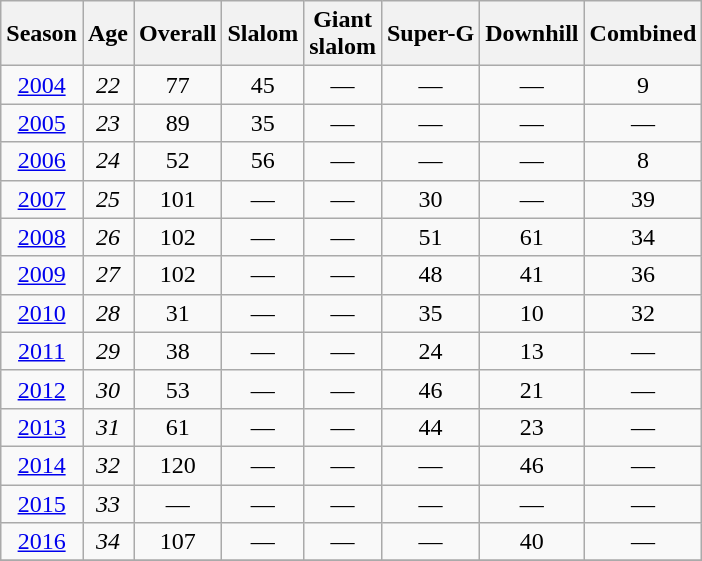<table class=wikitable style="text-align:center">
<tr>
<th>Season</th>
<th>Age</th>
<th>Overall</th>
<th>Slalom</th>
<th>Giant<br>slalom</th>
<th>Super-G</th>
<th>Downhill</th>
<th>Combined</th>
</tr>
<tr>
<td><a href='#'>2004</a></td>
<td><em>22</em></td>
<td>77</td>
<td>45</td>
<td>—</td>
<td>—</td>
<td>—</td>
<td>9</td>
</tr>
<tr>
<td><a href='#'>2005</a></td>
<td><em>23</em></td>
<td>89</td>
<td>35</td>
<td>—</td>
<td>—</td>
<td>—</td>
<td>—</td>
</tr>
<tr>
<td><a href='#'>2006</a></td>
<td><em>24</em></td>
<td>52</td>
<td>56</td>
<td>—</td>
<td>—</td>
<td>—</td>
<td>8</td>
</tr>
<tr>
<td><a href='#'>2007</a></td>
<td><em>25</em></td>
<td>101</td>
<td>—</td>
<td>—</td>
<td>30</td>
<td>—</td>
<td>39</td>
</tr>
<tr>
<td><a href='#'>2008</a></td>
<td><em>26</em></td>
<td>102</td>
<td>—</td>
<td>—</td>
<td>51</td>
<td>61</td>
<td>34</td>
</tr>
<tr>
<td><a href='#'>2009</a></td>
<td><em>27</em></td>
<td>102</td>
<td>—</td>
<td>—</td>
<td>48</td>
<td>41</td>
<td>36</td>
</tr>
<tr>
<td><a href='#'>2010</a></td>
<td><em>28</em></td>
<td>31</td>
<td>—</td>
<td>—</td>
<td>35</td>
<td>10</td>
<td>32</td>
</tr>
<tr>
<td><a href='#'>2011</a></td>
<td><em>29</em></td>
<td>38</td>
<td>—</td>
<td>—</td>
<td>24</td>
<td>13</td>
<td>—</td>
</tr>
<tr>
<td><a href='#'>2012</a></td>
<td><em>30</em></td>
<td>53</td>
<td>—</td>
<td>—</td>
<td>46</td>
<td>21</td>
<td>—</td>
</tr>
<tr>
<td><a href='#'>2013</a></td>
<td><em>31</em></td>
<td>61</td>
<td>—</td>
<td>—</td>
<td>44</td>
<td>23</td>
<td>—</td>
</tr>
<tr>
<td><a href='#'>2014</a></td>
<td><em>32</em></td>
<td>120</td>
<td>—</td>
<td>—</td>
<td>—</td>
<td>46</td>
<td>—</td>
</tr>
<tr>
<td><a href='#'>2015</a></td>
<td><em>33</em></td>
<td>—</td>
<td>—</td>
<td>—</td>
<td>—</td>
<td>—</td>
<td>—</td>
</tr>
<tr>
<td><a href='#'>2016</a></td>
<td><em>34</em></td>
<td>107</td>
<td>—</td>
<td>—</td>
<td>—</td>
<td>40</td>
<td>—</td>
</tr>
<tr>
</tr>
</table>
